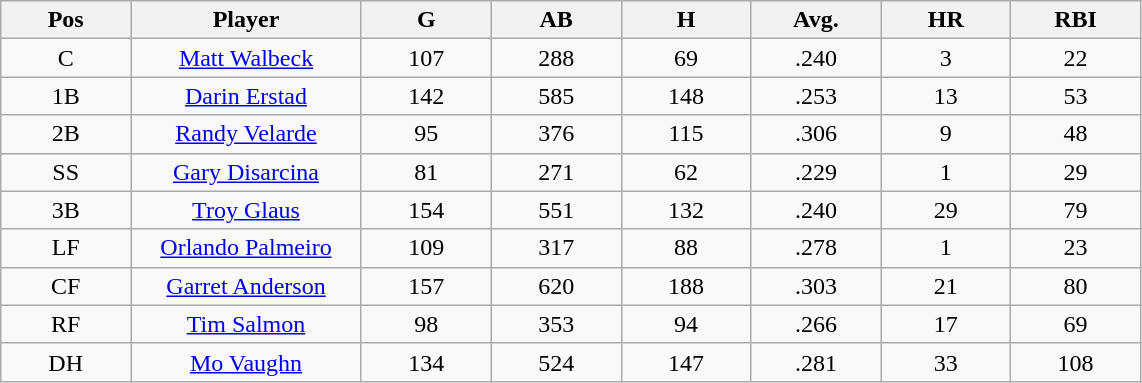<table class="wikitable sortable">
<tr>
<th bgcolor="#DDDDFF" width="9%">Pos</th>
<th bgcolor="#DDDDFF" width="16%">Player</th>
<th bgcolor="#DDDDFF" width="9%">G</th>
<th bgcolor="#DDDDFF" width="9%">AB</th>
<th bgcolor="#DDDDFF" width="9%">H</th>
<th bgcolor="#DDDDFF" width="9%">Avg.</th>
<th bgcolor="#DDDDFF" width="9%">HR</th>
<th bgcolor="#DDDDFF" width="9%">RBI</th>
</tr>
<tr align="center">
<td>C</td>
<td><a href='#'>Matt Walbeck</a></td>
<td>107</td>
<td>288</td>
<td>69</td>
<td>.240</td>
<td>3</td>
<td>22</td>
</tr>
<tr align=center>
<td>1B</td>
<td><a href='#'>Darin Erstad</a></td>
<td>142</td>
<td>585</td>
<td>148</td>
<td>.253</td>
<td>13</td>
<td>53</td>
</tr>
<tr align=center>
<td>2B</td>
<td><a href='#'>Randy Velarde</a></td>
<td>95</td>
<td>376</td>
<td>115</td>
<td>.306</td>
<td>9</td>
<td>48</td>
</tr>
<tr align=center>
<td>SS</td>
<td><a href='#'>Gary Disarcina</a></td>
<td>81</td>
<td>271</td>
<td>62</td>
<td>.229</td>
<td>1</td>
<td>29</td>
</tr>
<tr align=center>
<td>3B</td>
<td><a href='#'>Troy Glaus</a></td>
<td>154</td>
<td>551</td>
<td>132</td>
<td>.240</td>
<td>29</td>
<td>79</td>
</tr>
<tr align=center>
<td>LF</td>
<td><a href='#'>Orlando Palmeiro</a></td>
<td>109</td>
<td>317</td>
<td>88</td>
<td>.278</td>
<td>1</td>
<td>23</td>
</tr>
<tr align=center>
<td>CF</td>
<td><a href='#'>Garret Anderson</a></td>
<td>157</td>
<td>620</td>
<td>188</td>
<td>.303</td>
<td>21</td>
<td>80</td>
</tr>
<tr align=center>
<td>RF</td>
<td><a href='#'>Tim Salmon</a></td>
<td>98</td>
<td>353</td>
<td>94</td>
<td>.266</td>
<td>17</td>
<td>69</td>
</tr>
<tr align=center>
<td>DH</td>
<td><a href='#'>Mo Vaughn</a></td>
<td>134</td>
<td>524</td>
<td>147</td>
<td>.281</td>
<td>33</td>
<td>108</td>
</tr>
</table>
